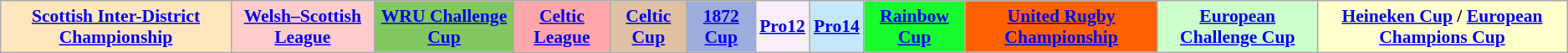<table class="wikitable" style="font-size:90%">
<tr>
<td style="text-align:center; background:#FFE6BD;"><strong><a href='#'>Scottish Inter-District Championship</a></strong></td>
<td style="text-align:center; background:#FCC;"><strong><a href='#'>Welsh–Scottish League</a></strong></td>
<td style="text-align:center; background:#82C860;"><strong><a href='#'>WRU Challenge Cup</a></strong></td>
<td style="text-align:center; background:#FFA6AA;"><strong><a href='#'>Celtic League</a></strong></td>
<td style="text-align:center; background:#DEC0A2;"><strong><a href='#'>Celtic Cup</a></strong></td>
<td style="text-align:center; background:#9DABDD;"><strong><a href='#'>1872 Cup</a></strong></td>
<td style="text-align:center; background:#F8EDFA;"><strong><a href='#'>Pro12</a></strong></td>
<td style="text-align:center; background:#C6E7FA;"><strong><a href='#'>Pro14</a></strong></td>
<td style="text-align:center; background:#16FB2B;"><strong><a href='#'>Rainbow Cup</a></strong></td>
<td style="text-align:center; background:#FF6000;"><strong><a href='#'>United Rugby Championship</a></strong></td>
<td style="text-align:center; background:#ccffcc;"><strong><a href='#'>European Challenge Cup</a></strong></td>
<td style="text-align:center; background:#ffffcc;"><strong><a href='#'>Heineken Cup</a> / <a href='#'>European Champions Cup</a></strong></td>
</tr>
</table>
